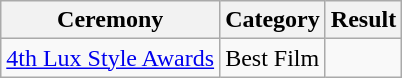<table class="wikitable style">
<tr>
<th>Ceremony</th>
<th>Category</th>
<th>Result</th>
</tr>
<tr>
<td><a href='#'>4th Lux Style Awards</a></td>
<td>Best Film</td>
<td></td>
</tr>
</table>
